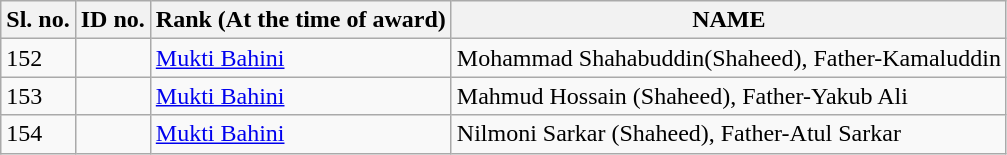<table class ="wikitable">
<tr>
<th>Sl. no.</th>
<th>ID no.</th>
<th>Rank (At the time of award)</th>
<th>NAME</th>
</tr>
<tr>
<td>152</td>
<td></td>
<td><a href='#'>Mukti Bahini</a></td>
<td>Mohammad Shahabuddin(Shaheed), Father-Kamaluddin</td>
</tr>
<tr>
<td>153</td>
<td></td>
<td><a href='#'>Mukti Bahini</a></td>
<td>Mahmud Hossain (Shaheed), Father-Yakub Ali</td>
</tr>
<tr>
<td>154</td>
<td></td>
<td><a href='#'>Mukti Bahini</a></td>
<td>Nilmoni Sarkar (Shaheed), Father-Atul Sarkar</td>
</tr>
</table>
